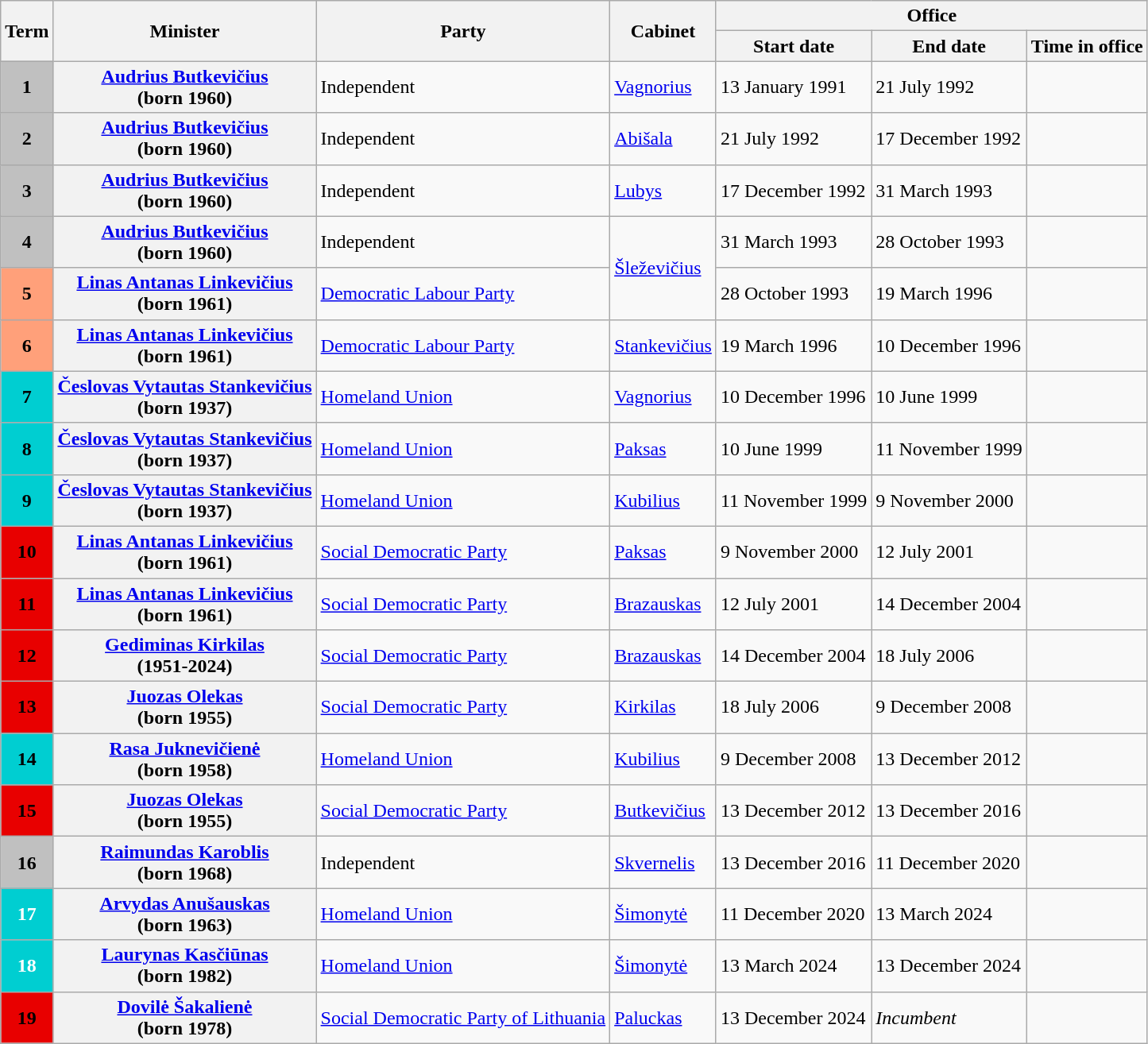<table class="wikitable" text-align:center;">
<tr>
<th rowspan=2>Term</th>
<th rowspan=2>Minister</th>
<th rowspan=2>Party</th>
<th rowspan=2>Cabinet</th>
<th rowspan=1 colspan=3>Office</th>
</tr>
<tr>
<th>Start date</th>
<th>End date</th>
<th>Time in office</th>
</tr>
<tr>
<th rowspan="1" style=background:#C0C0C0; color:white">1</th>
<th><a href='#'>Audrius Butkevičius</a> <br> (born 1960)</th>
<td>Independent</td>
<td><a href='#'>Vagnorius</a></td>
<td>13 January 1991</td>
<td>21 July 1992</td>
<td></td>
</tr>
<tr>
<th rowspan="1" style=background:#C0C0C0; color:white">2</th>
<th><a href='#'>Audrius Butkevičius</a> <br> (born 1960)</th>
<td>Independent</td>
<td><a href='#'>Abišala</a></td>
<td>21 July 1992</td>
<td>17 December 1992</td>
<td></td>
</tr>
<tr>
<th rowspan="1" style=background:#C0C0C0; color:white">3</th>
<th><a href='#'>Audrius Butkevičius</a> <br> (born 1960)</th>
<td>Independent</td>
<td><a href='#'>Lubys</a></td>
<td>17 December 1992</td>
<td>31 March 1993</td>
<td></td>
</tr>
<tr>
<th rowspan="1" style=background:#C0C0C0; color:white">4</th>
<th><a href='#'>Audrius Butkevičius</a> <br> (born 1960)</th>
<td>Independent</td>
<td rowspan="2"><a href='#'>Šleževičius</a></td>
<td>31 March 1993</td>
<td>28 October 1993</td>
<td></td>
</tr>
<tr>
<th rowspan="1" style=background:#FFA07A; color:white">5</th>
<th><a href='#'>Linas Antanas Linkevičius</a> <br> (born 1961)</th>
<td><a href='#'>Democratic Labour Party</a></td>
<td>28 October 1993</td>
<td>19 March 1996</td>
<td></td>
</tr>
<tr>
<th rowspan="1" style=background:#FFA07A; color:white">6</th>
<th><a href='#'>Linas Antanas Linkevičius</a> <br> (born 1961)</th>
<td><a href='#'>Democratic Labour Party</a></td>
<td><a href='#'>Stankevičius</a></td>
<td>19 March 1996</td>
<td>10 December 1996</td>
<td></td>
</tr>
<tr>
<th rowspan="1" style=background:#00CED1; color:white">7</th>
<th><a href='#'>Česlovas Vytautas Stankevičius</a> <br> (born 1937)</th>
<td><a href='#'>Homeland Union</a></td>
<td><a href='#'>Vagnorius</a></td>
<td>10 December 1996</td>
<td>10 June 1999</td>
<td></td>
</tr>
<tr>
<th rowspan="1" style=background:#00CED1; color:white">8</th>
<th><a href='#'>Česlovas Vytautas Stankevičius</a> <br> (born 1937)</th>
<td><a href='#'>Homeland Union</a></td>
<td><a href='#'>Paksas</a></td>
<td>10 June 1999</td>
<td>11 November 1999</td>
<td></td>
</tr>
<tr>
<th rowspan="1" style=background:#00CED1; color:white">9</th>
<th><a href='#'>Česlovas Vytautas Stankevičius</a> <br> (born 1937)</th>
<td><a href='#'>Homeland Union</a></td>
<td><a href='#'>Kubilius</a></td>
<td>11 November 1999</td>
<td>9 November 2000</td>
<td></td>
</tr>
<tr>
<th rowspan="1" style=background:#E80000; color:white">10</th>
<th><a href='#'>Linas Antanas Linkevičius</a> <br> (born 1961)</th>
<td><a href='#'>Social Democratic Party</a></td>
<td><a href='#'>Paksas</a></td>
<td>9 November 2000</td>
<td>12 July 2001</td>
<td></td>
</tr>
<tr>
<th rowspan="1" style=background:#E80000; color:white">11</th>
<th><a href='#'>Linas Antanas Linkevičius</a> <br> (born 1961)</th>
<td><a href='#'>Social Democratic Party</a></td>
<td><a href='#'>Brazauskas</a></td>
<td>12 July 2001</td>
<td>14 December 2004</td>
<td></td>
</tr>
<tr>
<th rowspan="1" style=background:#E80000; color:white">12</th>
<th><a href='#'>Gediminas Kirkilas</a> <br> (1951-2024)</th>
<td><a href='#'>Social Democratic Party</a></td>
<td><a href='#'>Brazauskas</a></td>
<td>14 December 2004</td>
<td>18 July 2006</td>
<td></td>
</tr>
<tr>
<th rowspan="1" style=background:#E80000; color:white">13</th>
<th><a href='#'>Juozas Olekas</a> <br> (born 1955)</th>
<td><a href='#'>Social Democratic Party</a></td>
<td><a href='#'>Kirkilas</a></td>
<td>18 July 2006</td>
<td>9 December 2008</td>
<td></td>
</tr>
<tr>
<th rowspan="1" style=background:#00CED1; color:white">14</th>
<th><a href='#'>Rasa Juknevičienė</a> <br> (born 1958)</th>
<td><a href='#'>Homeland Union</a></td>
<td><a href='#'>Kubilius</a></td>
<td>9 December 2008</td>
<td>13 December 2012</td>
<td></td>
</tr>
<tr>
<th rowspan="1" style=background:#E80000; color:white">15</th>
<th><a href='#'>Juozas Olekas</a> <br> (born 1955)</th>
<td><a href='#'>Social Democratic Party</a></td>
<td><a href='#'>Butkevičius</a></td>
<td>13 December 2012</td>
<td>13 December 2016</td>
<td></td>
</tr>
<tr>
<th rowspan="1" style=background:#C0C0C0; color:white">16</th>
<th><a href='#'>Raimundas Karoblis</a> <br> (born 1968)</th>
<td>Independent</td>
<td><a href='#'>Skvernelis</a></td>
<td>13 December 2016</td>
<td>11 December 2020</td>
<td></td>
</tr>
<tr>
<th rowspan="1" style="background:#00CED1; color:white">17</th>
<th><a href='#'>Arvydas Anušauskas</a> <br> (born 1963)</th>
<td><a href='#'>Homeland Union</a></td>
<td rowspan="1"><a href='#'>Šimonytė</a></td>
<td>11 December 2020</td>
<td>13 March 2024</td>
<td></td>
</tr>
<tr>
<th rowspan="1" style="background:#00CED1; color:white">18</th>
<th><a href='#'>Laurynas Kasčiūnas</a> <br> (born 1982)</th>
<td><a href='#'>Homeland Union</a></td>
<td rowspan="1"><a href='#'>Šimonytė</a></td>
<td>13 March 2024</td>
<td>13 December 2024</td>
<td></td>
</tr>
<tr>
<th rowspan="1" style=background:#E80000; color:white">19</th>
<th><a href='#'>Dovilė Šakalienė</a> <br> (born 1978)</th>
<td><a href='#'>Social Democratic Party of Lithuania</a></td>
<td rowspan="1"><a href='#'>Paluckas</a></td>
<td>13 December 2024</td>
<td><em>Incumbent</em></td>
<td></td>
</tr>
</table>
